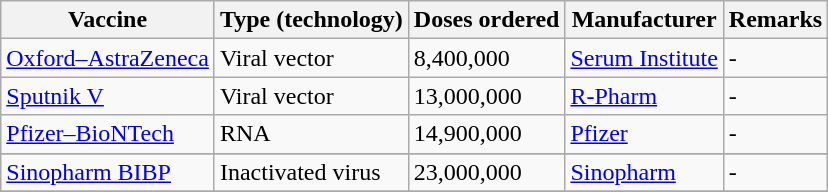<table class="wikitable">
<tr>
<th>Vaccine</th>
<th>Type (technology)</th>
<th>Doses ordered</th>
<th>Manufacturer</th>
<th>Remarks</th>
</tr>
<tr>
<td><a href='#'>Oxford–AstraZeneca</a></td>
<td>Viral vector</td>
<td>8,400,000</td>
<td> <a href='#'>Serum Institute</a></td>
<td>-</td>
</tr>
<tr>
<td><a href='#'>Sputnik V</a></td>
<td>Viral vector</td>
<td>13,000,000</td>
<td> <a href='#'>R-Pharm</a></td>
<td>-</td>
</tr>
<tr>
<td><a href='#'>Pfizer–BioNTech</a></td>
<td>RNA</td>
<td>14,900,000 </td>
<td> <a href='#'>Pfizer</a></td>
<td>-</td>
</tr>
<tr>
</tr>
<tr>
<td><a href='#'>Sinopharm BIBP</a></td>
<td>Inactivated virus</td>
<td>23,000,000</td>
<td> <a href='#'>Sinopharm</a></td>
<td>-</td>
</tr>
<tr>
</tr>
</table>
